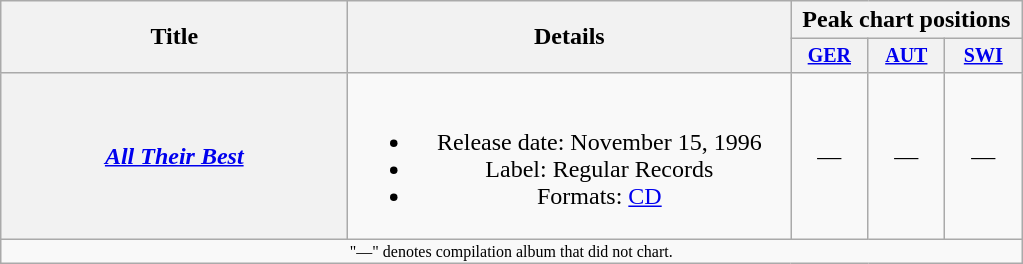<table class="wikitable plainrowheaders" style="text-align:center;">
<tr>
<th rowspan="2" style="width:14em;">Title</th>
<th rowspan="2" style="width:18em;">Details</th>
<th colspan="3">Peak chart positions</th>
</tr>
<tr style="font-size:smaller;">
<th style="width:45px;"><a href='#'>GER</a><br></th>
<th style="width:45px;"><a href='#'>AUT</a><br></th>
<th style="width:45px;"><a href='#'>SWI</a><br></th>
</tr>
<tr>
<th scope="row"><em><a href='#'>All Their Best</a></em></th>
<td><br><ul><li>Release date: November 15, 1996</li><li>Label: Regular Records</li><li>Formats: <a href='#'>CD</a></li></ul></td>
<td>—</td>
<td>—</td>
<td>—</td>
</tr>
<tr>
<td colspan="15" style="font-size:8pt">"—" denotes compilation album that did not chart.</td>
</tr>
</table>
